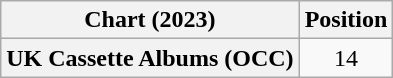<table class="wikitable sortable plainrowheaders" style="text-align:center">
<tr>
<th scope="col">Chart (2023)</th>
<th scope="col">Position</th>
</tr>
<tr>
<th scope="row">UK Cassette Albums (OCC)</th>
<td>14</td>
</tr>
</table>
